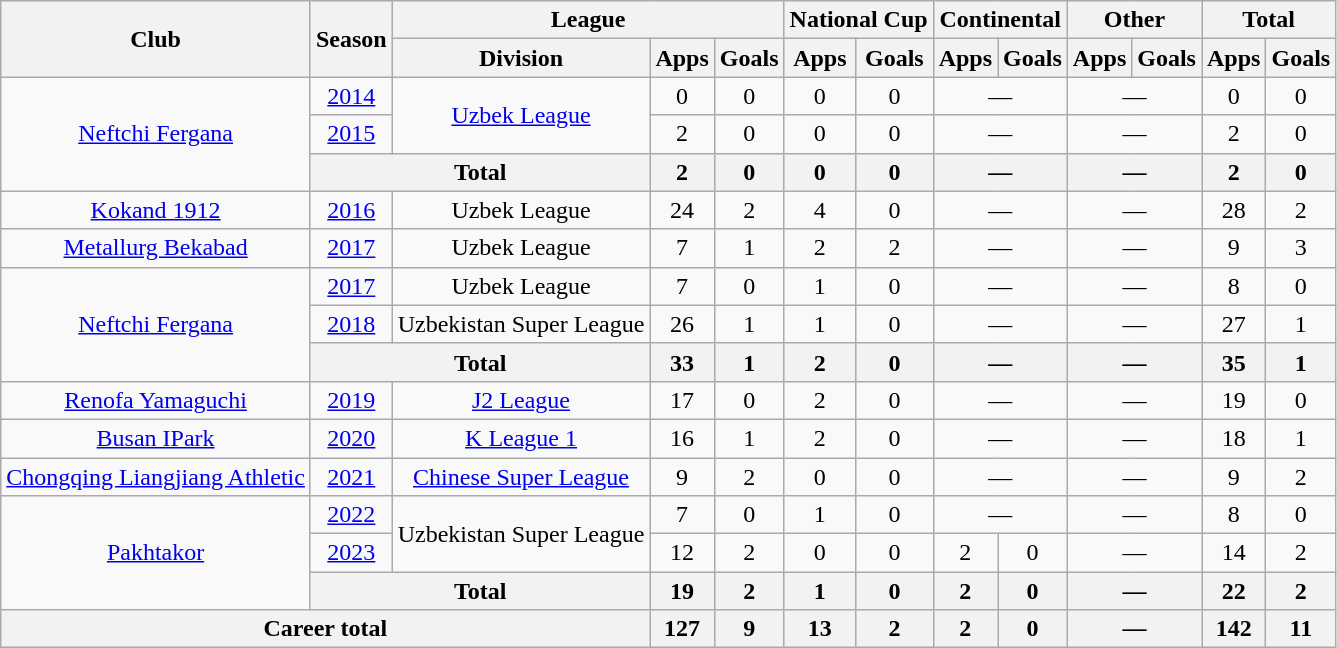<table class="wikitable" style="text-align: center;">
<tr>
<th rowspan="2">Club</th>
<th rowspan="2">Season</th>
<th colspan="3">League</th>
<th colspan="2">National Cup</th>
<th colspan="2">Continental</th>
<th colspan="2">Other</th>
<th colspan="2">Total</th>
</tr>
<tr>
<th>Division</th>
<th>Apps</th>
<th>Goals</th>
<th>Apps</th>
<th>Goals</th>
<th>Apps</th>
<th>Goals</th>
<th>Apps</th>
<th>Goals</th>
<th>Apps</th>
<th>Goals</th>
</tr>
<tr>
<td rowspan="3"><a href='#'>Neftchi Fergana</a></td>
<td><a href='#'>2014</a></td>
<td rowspan="2"><a href='#'>Uzbek League</a></td>
<td>0</td>
<td>0</td>
<td>0</td>
<td>0</td>
<td colspan="2">—</td>
<td colspan="2">—</td>
<td>0</td>
<td>0</td>
</tr>
<tr>
<td><a href='#'>2015</a></td>
<td>2</td>
<td>0</td>
<td>0</td>
<td>0</td>
<td colspan="2">—</td>
<td colspan="2">—</td>
<td>2</td>
<td>0</td>
</tr>
<tr>
<th colspan="2">Total</th>
<th>2</th>
<th>0</th>
<th>0</th>
<th>0</th>
<th colspan="2">—</th>
<th colspan="2">—</th>
<th>2</th>
<th>0</th>
</tr>
<tr>
<td><a href='#'>Kokand 1912</a></td>
<td><a href='#'>2016</a></td>
<td>Uzbek League</td>
<td>24</td>
<td>2</td>
<td>4</td>
<td>0</td>
<td colspan="2">—</td>
<td colspan="2">—</td>
<td>28</td>
<td>2</td>
</tr>
<tr>
<td><a href='#'>Metallurg Bekabad</a></td>
<td><a href='#'>2017</a></td>
<td>Uzbek League</td>
<td>7</td>
<td>1</td>
<td>2</td>
<td>2</td>
<td colspan="2">—</td>
<td colspan="2">—</td>
<td>9</td>
<td>3</td>
</tr>
<tr>
<td rowspan="3"><a href='#'>Neftchi Fergana</a></td>
<td><a href='#'>2017</a></td>
<td>Uzbek League</td>
<td>7</td>
<td>0</td>
<td>1</td>
<td>0</td>
<td colspan="2">—</td>
<td colspan="2">—</td>
<td>8</td>
<td>0</td>
</tr>
<tr>
<td><a href='#'>2018</a></td>
<td>Uzbekistan Super League</td>
<td>26</td>
<td>1</td>
<td>1</td>
<td>0</td>
<td colspan="2">—</td>
<td colspan="2">—</td>
<td>27</td>
<td>1</td>
</tr>
<tr>
<th colspan="2">Total</th>
<th>33</th>
<th>1</th>
<th>2</th>
<th>0</th>
<th colspan="2">—</th>
<th colspan="2">—</th>
<th>35</th>
<th>1</th>
</tr>
<tr>
<td><a href='#'>Renofa Yamaguchi</a></td>
<td><a href='#'>2019</a></td>
<td><a href='#'>J2 League</a></td>
<td>17</td>
<td>0</td>
<td>2</td>
<td>0</td>
<td colspan="2">—</td>
<td colspan="2">—</td>
<td>19</td>
<td>0</td>
</tr>
<tr>
<td><a href='#'>Busan IPark</a></td>
<td><a href='#'>2020</a></td>
<td><a href='#'>K League 1</a></td>
<td>16</td>
<td>1</td>
<td>2</td>
<td>0</td>
<td colspan="2">—</td>
<td colspan="2">—</td>
<td>18</td>
<td>1</td>
</tr>
<tr>
<td><a href='#'>Chongqing Liangjiang Athletic</a></td>
<td><a href='#'>2021</a></td>
<td><a href='#'>Chinese Super League</a></td>
<td>9</td>
<td>2</td>
<td>0</td>
<td>0</td>
<td colspan="2">—</td>
<td colspan="2">—</td>
<td>9</td>
<td>2</td>
</tr>
<tr>
<td rowspan="3"><a href='#'>Pakhtakor</a></td>
<td><a href='#'>2022</a></td>
<td rowspan="2">Uzbekistan Super League</td>
<td>7</td>
<td>0</td>
<td>1</td>
<td>0</td>
<td colspan="2">—</td>
<td colspan="2">—</td>
<td>8</td>
<td>0</td>
</tr>
<tr>
<td><a href='#'>2023</a></td>
<td>12</td>
<td>2</td>
<td>0</td>
<td>0</td>
<td>2</td>
<td>0</td>
<td colspan="2">—</td>
<td>14</td>
<td>2</td>
</tr>
<tr>
<th colspan="2">Total</th>
<th>19</th>
<th>2</th>
<th>1</th>
<th>0</th>
<th>2</th>
<th>0</th>
<th colspan="2">—</th>
<th>22</th>
<th>2</th>
</tr>
<tr>
<th colspan="3">Career total</th>
<th>127</th>
<th>9</th>
<th>13</th>
<th>2</th>
<th>2</th>
<th>0</th>
<th colspan="2">—</th>
<th>142</th>
<th>11</th>
</tr>
</table>
